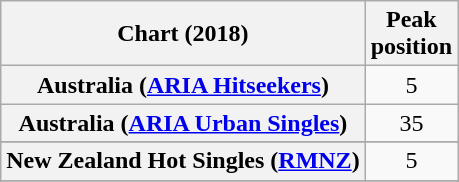<table class="wikitable sortable plainrowheaders" style="text-align:center">
<tr>
<th>Chart (2018)</th>
<th>Peak<br>position</th>
</tr>
<tr>
<th scope="row">Australia (<a href='#'>ARIA Hitseekers</a>)</th>
<td>5</td>
</tr>
<tr>
<th scope="row">Australia (<a href='#'>ARIA Urban Singles</a>)</th>
<td>35</td>
</tr>
<tr>
</tr>
<tr>
<th scope="row">New Zealand Hot Singles (<a href='#'>RMNZ</a>)</th>
<td>5</td>
</tr>
<tr>
</tr>
<tr>
</tr>
<tr>
</tr>
</table>
